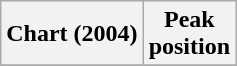<table class="wikitable plainrowheaders" style="text-align:center">
<tr>
<th scope="col">Chart (2004)</th>
<th scope="col">Peak<br>position</th>
</tr>
<tr>
</tr>
</table>
